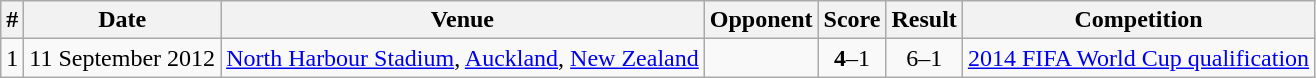<table class="wikitable" style="text-align:left;">
<tr>
<th>#</th>
<th>Date</th>
<th>Venue</th>
<th>Opponent</th>
<th>Score</th>
<th>Result</th>
<th>Competition</th>
</tr>
<tr>
<td>1</td>
<td>11 September 2012</td>
<td><a href='#'>North Harbour Stadium</a>, <a href='#'>Auckland</a>, <a href='#'>New Zealand</a></td>
<td></td>
<td align=center><strong>4</strong>–1</td>
<td align=center>6–1</td>
<td><a href='#'>2014 FIFA World Cup qualification</a></td>
</tr>
</table>
